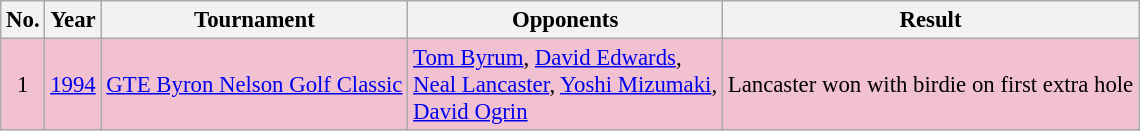<table class="wikitable" style="font-size:95%;">
<tr>
<th>No.</th>
<th>Year</th>
<th>Tournament</th>
<th>Opponents</th>
<th>Result</th>
</tr>
<tr style="background:#F2C1D1;">
<td align=center>1</td>
<td><a href='#'>1994</a></td>
<td><a href='#'>GTE Byron Nelson Golf Classic</a></td>
<td> <a href='#'>Tom Byrum</a>,  <a href='#'>David Edwards</a>,<br> <a href='#'>Neal Lancaster</a>,  <a href='#'>Yoshi Mizumaki</a>,<br> <a href='#'>David Ogrin</a></td>
<td>Lancaster won with birdie on first extra hole</td>
</tr>
</table>
